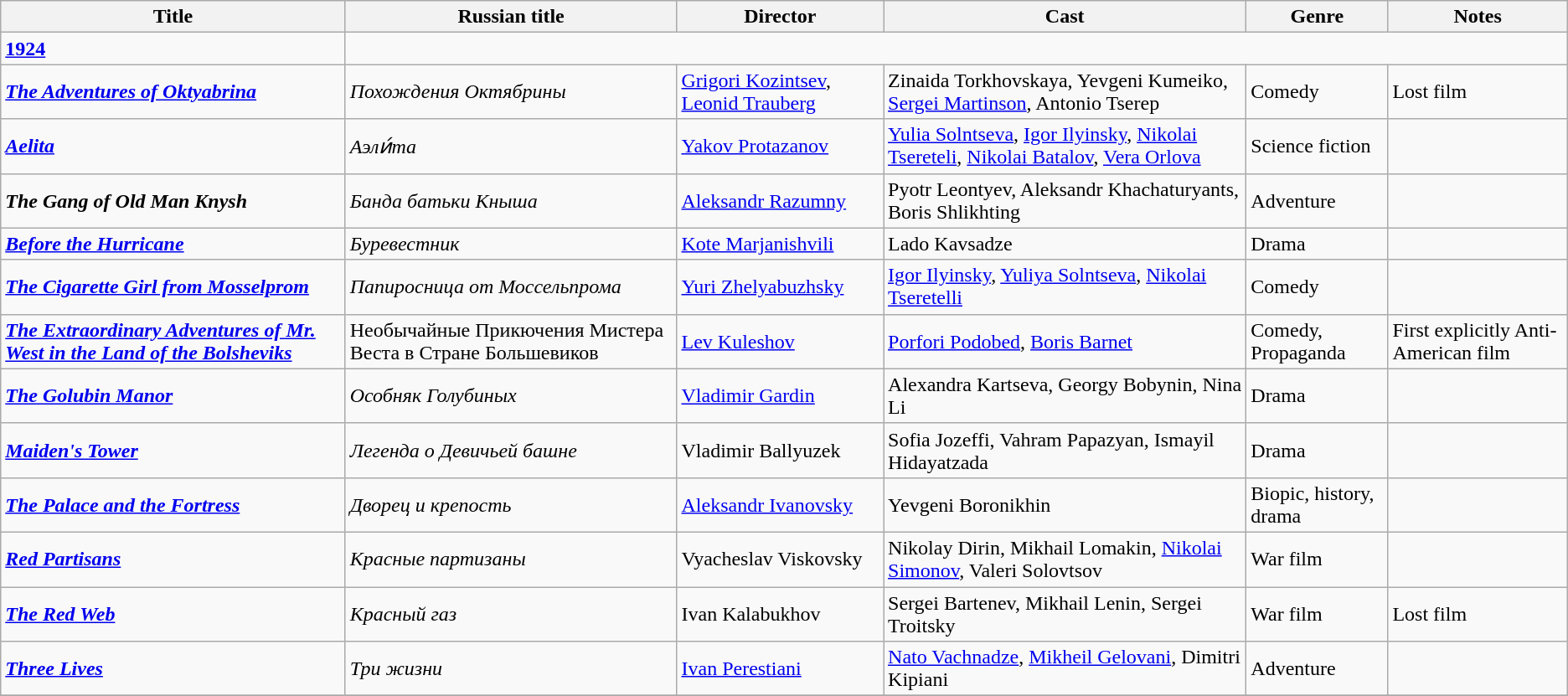<table class="wikitable">
<tr>
<th>Title</th>
<th>Russian title</th>
<th>Director</th>
<th>Cast</th>
<th>Genre</th>
<th>Notes</th>
</tr>
<tr>
<td><strong><a href='#'>1924</a></strong></td>
</tr>
<tr>
<td><strong><em><a href='#'>The Adventures of Oktyabrina</a></em></strong></td>
<td><em>Похождения Октябрины</em></td>
<td><a href='#'>Grigori Kozintsev</a>, <a href='#'>Leonid Trauberg</a></td>
<td>Zinaida Torkhovskaya, Yevgeni Kumeiko, <a href='#'>Sergei Martinson</a>, Antonio Tserep</td>
<td>Comedy</td>
<td>Lost film</td>
</tr>
<tr>
<td><strong><em><a href='#'>Aelita</a></em></strong></td>
<td><em>Аэли́та</em></td>
<td><a href='#'>Yakov Protazanov</a></td>
<td><a href='#'>Yulia Solntseva</a>, <a href='#'>Igor Ilyinsky</a>, <a href='#'>Nikolai Tsereteli</a>, <a href='#'>Nikolai Batalov</a>, <a href='#'>Vera Orlova</a></td>
<td>Science fiction</td>
<td></td>
</tr>
<tr>
<td><strong><em>The Gang of Old Man Knysh</em></strong></td>
<td><em>Банда батьки Кныша</em></td>
<td><a href='#'>Aleksandr Razumny</a></td>
<td>Pyotr Leontyev, Aleksandr Khachaturyants, Boris Shlikhting</td>
<td>Adventure</td>
<td></td>
</tr>
<tr>
<td><strong><em><a href='#'>Before the Hurricane</a></em></strong></td>
<td><em>Буревестник</em></td>
<td><a href='#'>Kote Marjanishvili</a></td>
<td>Lado Kavsadze</td>
<td>Drama</td>
<td></td>
</tr>
<tr>
<td><strong><em><a href='#'>The Cigarette Girl from Mosselprom</a></em></strong></td>
<td><em>Папиросница от Моссельпрома</em></td>
<td><a href='#'>Yuri Zhelyabuzhsky</a></td>
<td><a href='#'>Igor Ilyinsky</a>, <a href='#'>Yuliya Solntseva</a>, <a href='#'>Nikolai Tseretelli</a></td>
<td>Comedy</td>
<td></td>
</tr>
<tr>
<td><strong><em><a href='#'>The Extraordinary Adventures of Mr. West in the Land of the Bolsheviks</a></em></strong></td>
<td>Необычайные Прикючения Мистера Веста в Стране Большевиков</td>
<td><a href='#'>Lev Kuleshov</a></td>
<td><a href='#'>Porfori Podobed</a>, <a href='#'>Boris Barnet</a></td>
<td>Comedy, Propaganda</td>
<td>First explicitly Anti-American film</td>
</tr>
<tr>
<td><strong><em><a href='#'>The Golubin Manor</a></em></strong></td>
<td><em>Особняк Голубиных</em></td>
<td><a href='#'>Vladimir Gardin</a></td>
<td>Alexandra Kartseva, Georgy Bobynin, Nina Li</td>
<td>Drama</td>
<td></td>
</tr>
<tr>
<td><strong><em><a href='#'>Maiden's Tower</a></em></strong></td>
<td><em>Легенда о Девичьей башне</em></td>
<td>Vladimir Ballyuzek</td>
<td>Sofia Jozeffi, Vahram Papazyan, Ismayil Hidayatzada</td>
<td>Drama</td>
<td></td>
</tr>
<tr>
<td><strong><em><a href='#'>The Palace and the Fortress</a></em></strong></td>
<td><em>Дворец и крепость</em></td>
<td><a href='#'>Aleksandr Ivanovsky</a></td>
<td>Yevgeni Boronikhin</td>
<td>Biopic, history, drama</td>
<td></td>
</tr>
<tr>
<td><strong><em><a href='#'>Red Partisans</a></em></strong></td>
<td><em>Красные партизаны</em></td>
<td>Vyacheslav Viskovsky</td>
<td>Nikolay Dirin, Mikhail Lomakin, <a href='#'>Nikolai Simonov</a>, Valeri Solovtsov</td>
<td>War film</td>
<td></td>
</tr>
<tr>
<td><strong><em><a href='#'>The Red Web</a></em></strong></td>
<td><em>Красный газ</em></td>
<td>Ivan Kalabukhov</td>
<td>Sergei Bartenev, Mikhail Lenin, Sergei Troitsky</td>
<td>War film</td>
<td>Lost film</td>
</tr>
<tr>
<td><strong><em><a href='#'>Three Lives</a></em></strong></td>
<td><em>Три жизни</em></td>
<td><a href='#'>Ivan Perestiani</a></td>
<td><a href='#'>Nato Vachnadze</a>, <a href='#'>Mikheil Gelovani</a>, Dimitri Kipiani</td>
<td>Adventure</td>
<td></td>
</tr>
<tr>
</tr>
</table>
